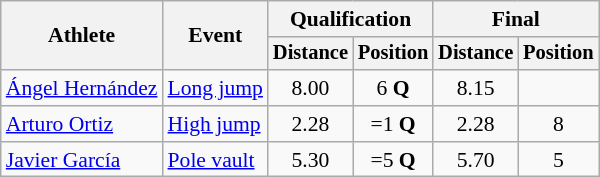<table class=wikitable style="font-size:90%">
<tr>
<th rowspan="2">Athlete</th>
<th rowspan="2">Event</th>
<th colspan="2">Qualification</th>
<th colspan="2">Final</th>
</tr>
<tr style="font-size:95%">
<th>Distance</th>
<th>Position</th>
<th>Distance</th>
<th>Position</th>
</tr>
<tr align=center>
<td align=left><a href='#'>Ángel Hernández</a></td>
<td align=left><a href='#'>Long jump</a></td>
<td>8.00</td>
<td>6 <strong>Q</strong></td>
<td>8.15</td>
<td></td>
</tr>
<tr align=center>
<td align=left><a href='#'>Arturo Ortiz</a></td>
<td align=left><a href='#'>High jump</a></td>
<td>2.28</td>
<td>=1 <strong>Q</strong></td>
<td>2.28</td>
<td>8</td>
</tr>
<tr align=center>
<td align=left><a href='#'>Javier García</a></td>
<td align=left><a href='#'>Pole vault</a></td>
<td>5.30</td>
<td>=5 <strong>Q</strong></td>
<td>5.70</td>
<td>5</td>
</tr>
</table>
